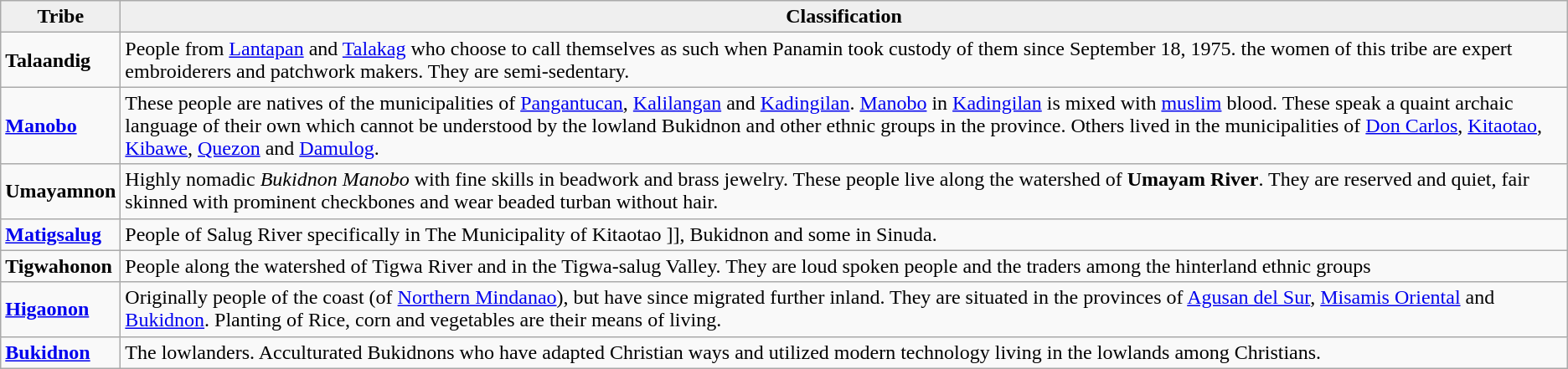<table class="wikitable">
<tr>
<th style="background:#efefef;">Tribe</th>
<th style="background:#efefef;">Classification</th>
</tr>
<tr>
<td><strong>Talaandig</strong></td>
<td>People from <a href='#'>Lantapan</a> and <a href='#'>Talakag</a> who choose to call themselves as such when Panamin took custody of them since September 18, 1975. the women of this tribe are expert embroiderers and patchwork makers. They are semi-sedentary.</td>
</tr>
<tr>
<td><strong><a href='#'>Manobo</a></strong></td>
<td>These people are natives of the municipalities of <a href='#'>Pangantucan</a>, <a href='#'>Kalilangan</a> and <a href='#'>Kadingilan</a>.  <a href='#'>Manobo</a> in <a href='#'>Kadingilan</a> is mixed with <a href='#'>muslim</a> blood. These speak a quaint archaic language of their own which cannot be understood by the lowland Bukidnon and other ethnic groups in the province. Others lived in the municipalities of <a href='#'>Don Carlos</a>, <a href='#'>Kitaotao</a>, <a href='#'>Kibawe</a>, <a href='#'>Quezon</a> and <a href='#'>Damulog</a>.</td>
</tr>
<tr>
<td><strong>Umayamnon</strong></td>
<td>Highly nomadic <em>Bukidnon Manobo</em> with fine skills in beadwork and brass jewelry. These people live along the watershed of <strong>Umayam River</strong>. They are reserved and quiet, fair skinned with prominent checkbones and wear beaded turban without hair.</td>
</tr>
<tr>
<td><strong><a href='#'>Matigsalug</a></strong></td>
<td>People of Salug River specifically in The Municipality of Kitaotao ]], Bukidnon and some in Sinuda.</td>
</tr>
<tr>
<td><strong>Tigwahonon</strong></td>
<td>People along the watershed of Tigwa River and in the Tigwa-salug Valley. They are loud spoken people and the traders among the hinterland ethnic groups</td>
</tr>
<tr>
<td><strong><a href='#'>Higaonon</a></strong></td>
<td>Originally people of the coast (of <a href='#'>Northern Mindanao</a>), but have since migrated further inland. They are situated in the provinces of <a href='#'>Agusan del Sur</a>, <a href='#'>Misamis Oriental</a> and <a href='#'>Bukidnon</a>. Planting of Rice, corn and vegetables are their means of living.</td>
</tr>
<tr>
<td><strong><a href='#'>Bukidnon</a></strong></td>
<td>The lowlanders. Acculturated Bukidnons who have adapted Christian ways and utilized modern technology living in the lowlands among Christians.</td>
</tr>
</table>
